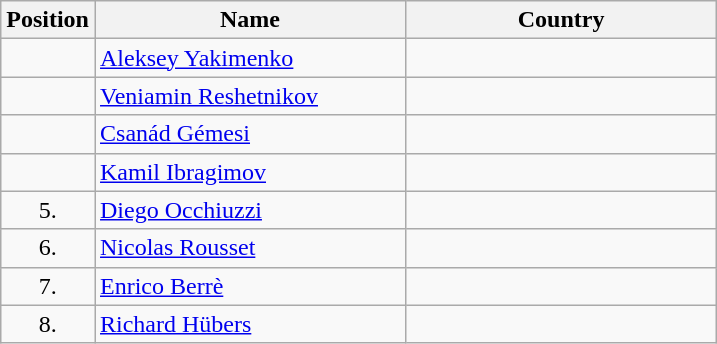<table class="wikitable">
<tr>
<th width="20">Position</th>
<th width="200">Name</th>
<th width="200">Country</th>
</tr>
<tr>
<td align="center"></td>
<td><a href='#'>Aleksey Yakimenko</a></td>
<td></td>
</tr>
<tr>
<td align="center"></td>
<td><a href='#'>Veniamin Reshetnikov</a></td>
<td></td>
</tr>
<tr>
<td align="center"></td>
<td><a href='#'>Csanád Gémesi</a></td>
<td></td>
</tr>
<tr>
<td align="center"></td>
<td><a href='#'>Kamil Ibragimov</a></td>
<td></td>
</tr>
<tr>
<td align="center">5.</td>
<td><a href='#'>Diego Occhiuzzi</a></td>
<td></td>
</tr>
<tr>
<td align="center">6.</td>
<td><a href='#'>Nicolas Rousset</a></td>
<td></td>
</tr>
<tr>
<td align="center">7.</td>
<td><a href='#'>Enrico Berrè</a></td>
<td></td>
</tr>
<tr>
<td align="center">8.</td>
<td><a href='#'>Richard Hübers</a></td>
<td></td>
</tr>
</table>
